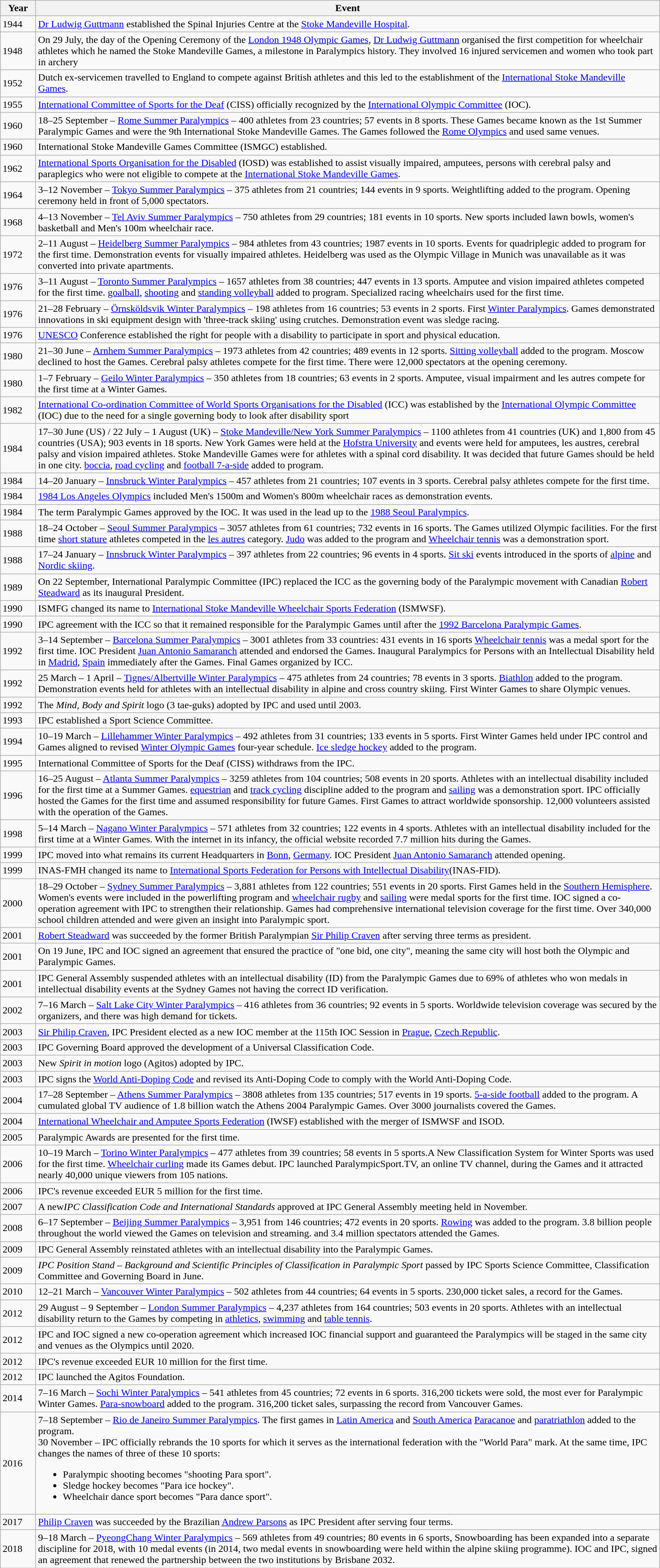<table class="wikitable">
<tr>
<th style="width:50px;">Year</th>
<th style="width:1000px;">Event</th>
</tr>
<tr>
<td>1944</td>
<td><a href='#'>Dr Ludwig Guttmann</a> established the Spinal Injuries Centre at the <a href='#'>Stoke Mandeville Hospital</a>.</td>
</tr>
<tr>
<td>1948</td>
<td>On 29 July, the day of the Opening Ceremony of the <a href='#'>London 1948 Olympic Games</a>, <a href='#'>Dr Ludwig Guttmann</a> organised the first competition for wheelchair athletes which he named the Stoke Mandeville Games, a milestone in Paralympics history. They involved 16 injured servicemen and women who took part in archery</td>
</tr>
<tr>
<td>1952</td>
<td>Dutch ex-servicemen travelled to England to compete against British athletes and this led to the establishment of the <a href='#'>International Stoke Mandeville Games</a>.</td>
</tr>
<tr>
<td>1955</td>
<td><a href='#'>International Committee of Sports for the Deaf</a> (CISS) officially recognized by the <a href='#'>International Olympic Committee</a> (IOC).</td>
</tr>
<tr>
<td>1960</td>
<td>18–25 September – <a href='#'>Rome Summer Paralympics</a> – 400 athletes from 23 countries; 57 events in 8 sports. These Games became known as the 1st Summer Paralympic Games and were the 9th International Stoke Mandeville Games. The Games followed the <a href='#'>Rome Olympics</a> and used same venues.</td>
</tr>
<tr>
<td>1960</td>
<td>International Stoke Mandeville Games Committee (ISMGC) established.</td>
</tr>
<tr>
<td>1962</td>
<td><a href='#'>International Sports Organisation for the Disabled</a> (IOSD) was established to assist visually impaired, amputees, persons with cerebral palsy and paraplegics who were not eligible to compete at the <a href='#'>International Stoke Mandeville Games</a>.</td>
</tr>
<tr>
<td>1964</td>
<td>3–12 November – <a href='#'>Tokyo Summer Paralympics</a> – 375 athletes from 21 countries; 144 events in 9 sports. Weightlifting added to the program. Opening ceremony held in front of 5,000 spectators.</td>
</tr>
<tr>
<td>1968</td>
<td>4–13 November – <a href='#'>Tel Aviv Summer Paralympics</a> – 750 athletes from 29 countries; 181 events in 10 sports. New sports included lawn bowls, women's basketball and Men's 100m wheelchair race.</td>
</tr>
<tr>
<td>1972</td>
<td>2–11 August – <a href='#'>Heidelberg Summer Paralympics</a> – 984 athletes from 43 countries; 1987 events in 10 sports. Events for quadriplegic added to program for the first time. Demonstration events for visually impaired athletes. Heidelberg was used as the Olympic Village in Munich was unavailable as it was converted into private apartments.</td>
</tr>
<tr>
<td>1976</td>
<td>3–11 August – <a href='#'>Toronto Summer Paralympics</a> – 1657 athletes from 38 countries; 447 events in 13 sports. Amputee and vision impaired athletes competed for the first time. <a href='#'>goalball</a>, <a href='#'>shooting</a> and <a href='#'>standing volleyball</a> added to program. Specialized racing wheelchairs used for the first time.</td>
</tr>
<tr>
<td>1976</td>
<td>21–28 February – <a href='#'>Örnsköldsvik Winter Paralympics</a> – 198 athletes from 16 countries; 53 events in 2 sports. First <a href='#'>Winter Paralympics</a>. Games demonstrated innovations in ski equipment design with 'three-track skiing' using crutches. Demonstration event was sledge racing.</td>
</tr>
<tr>
<td>1976</td>
<td><a href='#'>UNESCO</a> Conference established the right for people with a disability to participate in sport and physical education.</td>
</tr>
<tr>
<td>1980</td>
<td>21–30 June – <a href='#'>Arnhem Summer Paralympics</a> – 1973 athletes from 42 countries; 489 events in 12 sports. <a href='#'>Sitting volleyball</a> added to the program. Moscow declined to host the Games. Cerebral palsy athletes compete for the first time. There were 12,000 spectators at the opening ceremony.</td>
</tr>
<tr>
<td>1980</td>
<td>1–7 February – <a href='#'>Geilo Winter Paralympics</a> – 350 athletes from 18 countries; 63 events in 2 sports. Amputee, visual impairment and les autres compete for the first time at a Winter Games.</td>
</tr>
<tr>
<td>1982</td>
<td><a href='#'>International Co-ordination Committee of World Sports Organisations for the Disabled</a> (ICC) was established by the <a href='#'>International Olympic Committee</a> (IOC) due to the need for a single governing body to look after disability sport</td>
</tr>
<tr>
<td>1984</td>
<td>17–30 June (US) / 22 July – 1 August (UK) – <a href='#'>Stoke Mandeville/New York Summer Paralympics</a> – 1100 athletes from 41 countries (UK) and 1,800 from 45 countries (USA); 903 events in 18 sports. New York Games were held at the <a href='#'>Hofstra University</a> and events were held for amputees, les austres, cerebral palsy and vision impaired athletes. Stoke Mandeville Games were for athletes with a spinal cord disability. It was decided that future Games should be held in one city. <a href='#'>boccia</a>, <a href='#'>road cycling</a> and <a href='#'>football 7-a-side</a> added to program.</td>
</tr>
<tr>
<td>1984</td>
<td>14–20 January – <a href='#'>Innsbruck Winter Paralympics</a> – 457 athletes from 21 countries; 107 events in 3 sports. Cerebral palsy athletes compete for the first time.</td>
</tr>
<tr>
<td>1984</td>
<td><a href='#'>1984 Los Angeles Olympics</a> included Men's 1500m and Women's 800m wheelchair races as demonstration events.</td>
</tr>
<tr>
<td>1984</td>
<td>The term Paralympic Games approved by the IOC. It was used in the lead up to the <a href='#'>1988 Seoul Paralympics</a>.</td>
</tr>
<tr>
<td>1988</td>
<td>18–24 October – <a href='#'>Seoul Summer Paralympics</a> – 3057 athletes from 61 countries; 732 events in 16 sports. The Games utilized Olympic facilities. For the first time <a href='#'>short stature</a> athletes competed in the <a href='#'>les autres</a> category. <a href='#'>Judo</a> was added to the program and <a href='#'>Wheelchair tennis</a> was a demonstration sport.</td>
</tr>
<tr>
<td>1988</td>
<td>17–24 January – <a href='#'>Innsbruck Winter Paralympics</a> – 397 athletes from 22 countries; 96 events in 4 sports. <a href='#'>Sit ski</a> events introduced in the sports of <a href='#'>alpine</a> and <a href='#'>Nordic skiing</a>.</td>
</tr>
<tr>
<td>1989</td>
<td>On 22 September, International Paralympic Committee (IPC) replaced the ICC as the governing body of the Paralympic movement with Canadian <a href='#'>Robert Steadward</a> as its inaugural President.</td>
</tr>
<tr>
<td>1990</td>
<td>ISMFG changed its name to <a href='#'>International Stoke Mandeville Wheelchair Sports Federation</a> (ISMWSF).</td>
</tr>
<tr>
<td>1990</td>
<td>IPC agreement with the ICC so that it remained responsible for the Paralympic Games until after the <a href='#'>1992 Barcelona Paralympic Games</a>.</td>
</tr>
<tr>
<td>1992</td>
<td>3–14 September – <a href='#'>Barcelona Summer Paralympics</a> – 3001 athletes from 33 countries: 431 events in 16 sports <a href='#'>Wheelchair tennis</a> was a medal sport for the first time. IOC President <a href='#'>Juan Antonio Samaranch</a> attended and endorsed the Games. Inaugural Paralympics for Persons with an Intellectual Disability held in <a href='#'>Madrid</a>, <a href='#'>Spain</a> immediately after the Games. Final Games organized by ICC.</td>
</tr>
<tr>
<td>1992</td>
<td>25 March – 1 April – <a href='#'>Tignes/Albertville Winter Paralympics</a> – 475 athletes from 24 countries; 78 events in 3 sports. <a href='#'>Biathlon</a> added to the program. Demonstration events held for athletes with an intellectual disability in alpine and cross country skiing. First Winter Games to share Olympic venues.</td>
</tr>
<tr>
<td>1992</td>
<td>The <em>Mind, Body and Spirit</em> logo (3 tae-guks) adopted by IPC and used until 2003.</td>
</tr>
<tr>
<td>1993</td>
<td>IPC established a Sport Science Committee.</td>
</tr>
<tr>
<td>1994</td>
<td>10–19 March – <a href='#'>Lillehammer Winter Paralympics</a> – 492 athletes from 31 countries; 133 events in 5 sports. First Winter Games held under IPC control and Games aligned to revised <a href='#'>Winter Olympic Games</a> four-year schedule. <a href='#'>Ice sledge hockey</a> added to the program.</td>
</tr>
<tr>
<td>1995</td>
<td>International Committee of Sports for the Deaf (CISS) withdraws from the IPC.</td>
</tr>
<tr>
<td>1996</td>
<td>16–25 August – <a href='#'>Atlanta Summer Paralympics</a> – 3259 athletes from 104 countries; 508 events in 20 sports. Athletes with an intellectual disability included for the first time at a Summer Games. <a href='#'>equestrian</a> and <a href='#'>track cycling</a> discipline added to the program and <a href='#'>sailing</a> was a demonstration sport. IPC officially hosted the Games for the first time and assumed responsibility for future Games. First Games to attract worldwide sponsorship. 12,000 volunteers assisted with the operation of the Games.</td>
</tr>
<tr>
<td>1998</td>
<td>5–14 March – <a href='#'>Nagano Winter Paralympics</a> – 571 athletes from 32 countries; 122 events in 4 sports. Athletes with an intellectual disability included for the first time at a Winter Games. With the internet in its infancy, the official website recorded 7.7 million hits during the Games.</td>
</tr>
<tr>
<td>1999</td>
<td>IPC moved into what remains its current Headquarters in <a href='#'>Bonn</a>, <a href='#'>Germany</a>. IOC President <a href='#'>Juan Antonio Samaranch</a> attended opening.</td>
</tr>
<tr>
<td>1999</td>
<td>INAS-FMH changed its name to <a href='#'>International Sports Federation for Persons with Intellectual Disability</a>(INAS-FID).</td>
</tr>
<tr>
<td>2000</td>
<td>18–29 October – <a href='#'>Sydney Summer Paralympics</a> – 3,881 athletes from 122 countries; 551 events in 20 sports. First Games held in the <a href='#'>Southern Hemisphere</a>. Women's events were included in the powerlifting program and <a href='#'>wheelchair rugby</a> and <a href='#'>sailing</a> were medal sports for the first time. IOC signed a co-operation agreement with IPC to strengthen their relationship. Games had comprehensive international television coverage for the first time. Over 340,000 school children attended and were given an insight into Paralympic sport.</td>
</tr>
<tr>
<td>2001</td>
<td><a href='#'>Robert Steadward</a> was succeeded by the former British Paralympian <a href='#'>Sir Philip Craven</a> after serving three terms as president.</td>
</tr>
<tr>
<td>2001</td>
<td>On 19 June, IPC and IOC signed an agreement that ensured the practice of "one bid, one city", meaning the same city will host both the Olympic and Paralympic Games.</td>
</tr>
<tr>
<td>2001</td>
<td>IPC General Assembly suspended athletes with an intellectual disability (ID) from the Paralympic Games due to 69% of athletes who won medals in intellectual disability events at the Sydney Games not having the correct ID verification.</td>
</tr>
<tr>
<td>2002</td>
<td>7–16 March – <a href='#'>Salt Lake City Winter Paralympics</a> – 416 athletes from 36 countries; 92 events in 5 sports. Worldwide television coverage was secured by the organizers, and there was high demand for tickets.</td>
</tr>
<tr>
<td>2003</td>
<td><a href='#'>Sir Philip Craven</a>, IPC President elected as a new IOC member at the 115th IOC Session in <a href='#'>Prague</a>, <a href='#'>Czech Republic</a>.</td>
</tr>
<tr>
<td>2003</td>
<td>IPC Governing Board approved the development of a Universal Classification Code.</td>
</tr>
<tr>
<td>2003</td>
<td>New <em>Spirit in motion</em> logo (Agitos) adopted by IPC.</td>
</tr>
<tr>
<td>2003</td>
<td>IPC signs the <a href='#'>World Anti-Doping Code</a> and revised its Anti-Doping Code to comply with the World Anti-Doping Code.</td>
</tr>
<tr>
<td>2004</td>
<td>17–28 September – <a href='#'>Athens Summer Paralympics</a> – 3808 athletes from 135 countries; 517 events in 19 sports. <a href='#'>5-a-side football</a> added to the program. A cumulated global TV audience of 1.8 billion watch the Athens 2004 Paralympic Games. Over 3000 journalists covered the Games.</td>
</tr>
<tr>
<td>2004</td>
<td><a href='#'>International Wheelchair and Amputee Sports Federation</a> (IWSF) established with the merger of ISMWSF and ISOD.</td>
</tr>
<tr>
<td>2005</td>
<td>Paralympic Awards are presented for the first time.</td>
</tr>
<tr>
<td>2006</td>
<td>10–19 March – <a href='#'>Torino Winter Paralympics</a> – 477 athletes from 39 countries; 58 events in 5 sports.A New Classification System for Winter Sports was used for the first time. <a href='#'>Wheelchair curling</a> made its Games debut. IPC launched ParalympicSport.TV, an online TV channel, during the Games and it attracted nearly 40,000 unique viewers from 105 nations.</td>
</tr>
<tr>
<td>2006</td>
<td>IPC's revenue exceeded EUR 5 million for the first time.</td>
</tr>
<tr>
<td>2007</td>
<td>A new<em>IPC Classification Code and International Standards</em> approved at IPC General Assembly meeting held in November.</td>
</tr>
<tr>
<td>2008</td>
<td>6–17 September – <a href='#'>Beijing Summer Paralympics</a> – 3,951 from 146 countries; 472 events in 20 sports. <a href='#'>Rowing</a> was added to the program. 3.8 billion people throughout the world viewed the Games on television and streaming. and 3.4 million spectators attended the Games.</td>
</tr>
<tr>
<td>2009</td>
<td>IPC General Assembly reinstated athletes with an intellectual disability into the Paralympic Games.</td>
</tr>
<tr>
<td>2009</td>
<td><em>IPC Position Stand – Background and Scientific Principles of Classification in Paralympic Sport</em> passed by IPC Sports Science Committee, Classification Committee and Governing Board in June.</td>
</tr>
<tr>
<td>2010</td>
<td>12–21 March – <a href='#'>Vancouver Winter Paralympics</a> – 502 athletes from 44 countries; 64 events in 5 sports. 230,000 ticket sales, a record for the Games.</td>
</tr>
<tr>
<td>2012</td>
<td>29 August – 9 September – <a href='#'>London Summer Paralympics</a> – 4,237 athletes from 164 countries; 503 events in 20 sports. Athletes with an intellectual disability return to the Games by competing in <a href='#'>athletics</a>, <a href='#'>swimming</a> and <a href='#'>table tennis</a>.</td>
</tr>
<tr>
<td>2012</td>
<td>IPC and IOC signed a new co-operation agreement which increased IOC financial support and guaranteed the Paralympics will be staged in the same city and venues as the Olympics until 2020.</td>
</tr>
<tr>
<td>2012</td>
<td>IPC's revenue exceeded EUR 10 million for the first time.</td>
</tr>
<tr>
<td>2012</td>
<td>IPC launched the Agitos Foundation.</td>
</tr>
<tr>
<td>2014</td>
<td>7–16 March – <a href='#'>Sochi Winter Paralympics</a> – 541 athletes from 45 countries; 72 events in 6 sports. 316,200 tickets were sold, the most ever for Paralympic Winter Games. <a href='#'>Para-snowboard</a> added to the program. 316,200 ticket sales, surpassing the record from Vancouver Games.</td>
</tr>
<tr>
<td>2016</td>
<td>7–18 September – <a href='#'>Rio de Janeiro Summer Paralympics</a>. The first games in <a href='#'>Latin America</a> and <a href='#'>South America</a> <a href='#'>Paracanoe</a> and <a href='#'>paratriathlon</a> added to the program.<br>30 November – IPC officially rebrands the 10 sports for which it serves as the international federation with the "World Para" mark. At the same time, IPC changes the names of three of these 10 sports:<br><ul><li>Paralympic shooting becomes "shooting Para sport".</li><li>Sledge hockey becomes "Para ice hockey".</li><li>Wheelchair dance sport becomes "Para dance sport".</li></ul></td>
</tr>
<tr>
<td>2017</td>
<td><a href='#'>Philip Craven</a> was succeeded by the Brazilian <a href='#'>Andrew Parsons</a> as IPC President after serving four terms.</td>
</tr>
<tr>
<td>2018</td>
<td>9–18 March – <a href='#'>PyeongChang Winter Paralympics</a> – 569 athletes from 49 countries; 80 events in 6 sports, Snowboarding has been expanded into a separate discipline for 2018, with 10 medal events (in 2014, two medal events in snowboarding were held within the alpine skiing programme). IOC and IPC, signed an agreement that renewed the partnership between the two institutions by Brisbane 2032.</td>
</tr>
</table>
